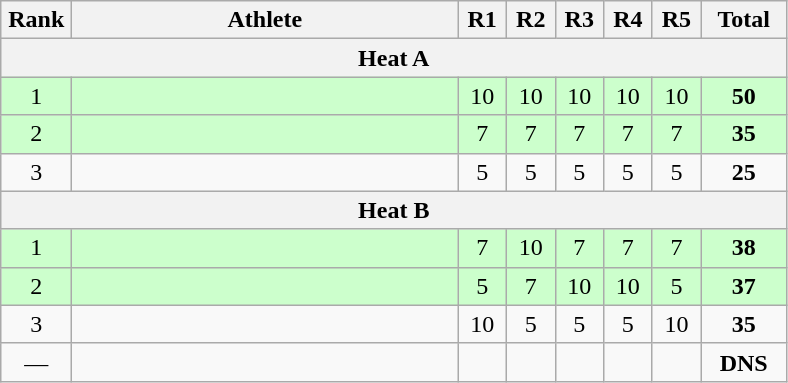<table class=wikitable style="text-align:center">
<tr>
<th width=40>Rank</th>
<th width=250>Athlete</th>
<th width=25>R1</th>
<th width=25>R2</th>
<th width=25>R3</th>
<th width=25>R4</th>
<th width=25>R5</th>
<th width=50>Total</th>
</tr>
<tr>
<th colspan=8>Heat A</th>
</tr>
<tr bgcolor="ccffcc">
<td>1</td>
<td align=left></td>
<td>10</td>
<td>10</td>
<td>10</td>
<td>10</td>
<td>10</td>
<td><strong>50</strong></td>
</tr>
<tr bgcolor="ccffcc">
<td>2</td>
<td align=left></td>
<td>7</td>
<td>7</td>
<td>7</td>
<td>7</td>
<td>7</td>
<td><strong>35</strong></td>
</tr>
<tr>
<td>3</td>
<td align=left></td>
<td>5</td>
<td>5</td>
<td>5</td>
<td>5</td>
<td>5</td>
<td><strong>25</strong></td>
</tr>
<tr>
<th colspan=8>Heat B</th>
</tr>
<tr bgcolor="ccffcc">
<td>1</td>
<td align=left></td>
<td>7</td>
<td>10</td>
<td>7</td>
<td>7</td>
<td>7</td>
<td><strong>38</strong></td>
</tr>
<tr bgcolor="ccffcc">
<td>2</td>
<td align=left></td>
<td>5</td>
<td>7</td>
<td>10</td>
<td>10</td>
<td>5</td>
<td><strong>37</strong></td>
</tr>
<tr>
<td>3</td>
<td align=left></td>
<td>10</td>
<td>5</td>
<td>5</td>
<td>5</td>
<td>10</td>
<td><strong>35</strong></td>
</tr>
<tr>
<td>—</td>
<td align=left></td>
<td></td>
<td></td>
<td></td>
<td></td>
<td></td>
<td><strong>DNS</strong></td>
</tr>
</table>
